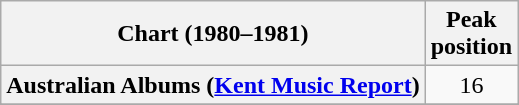<table class="wikitable sortable plainrowheaders" style="text-align:center">
<tr>
<th scope="col">Chart (1980–1981)</th>
<th scope="col">Peak<br>position</th>
</tr>
<tr>
<th scope="row">Australian Albums (<a href='#'>Kent Music Report</a>)</th>
<td>16</td>
</tr>
<tr>
</tr>
<tr>
</tr>
<tr>
</tr>
<tr>
</tr>
</table>
